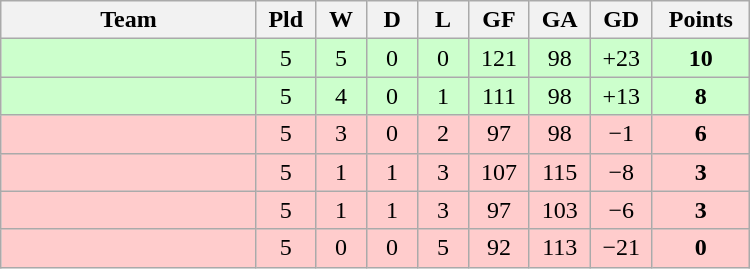<table class=wikitable style="text-align:center" width="500">
<tr>
<th width=25%>Team</th>
<th width=5%>Pld</th>
<th width=5%>W</th>
<th width=5%>D</th>
<th width=5%>L</th>
<th width=5%>GF</th>
<th width=5%>GA</th>
<th width=5%>GD</th>
<th width=8%>Points</th>
</tr>
<tr bgcolor="#ccffcc">
<td align="left"></td>
<td>5</td>
<td>5</td>
<td>0</td>
<td>0</td>
<td>121</td>
<td>98</td>
<td>+23</td>
<td><strong>10</strong></td>
</tr>
<tr bgcolor="#ccffcc">
<td align="left"></td>
<td>5</td>
<td>4</td>
<td>0</td>
<td>1</td>
<td>111</td>
<td>98</td>
<td>+13</td>
<td><strong>8</strong></td>
</tr>
<tr bgcolor="#ffcccc">
<td align="left"></td>
<td>5</td>
<td>3</td>
<td>0</td>
<td>2</td>
<td>97</td>
<td>98</td>
<td>−1</td>
<td><strong>6</strong></td>
</tr>
<tr bgcolor="#ffcccc">
<td align="left"></td>
<td>5</td>
<td>1</td>
<td>1</td>
<td>3</td>
<td>107</td>
<td>115</td>
<td>−8</td>
<td><strong>3</strong></td>
</tr>
<tr bgcolor="ffcccc">
<td align="left"></td>
<td>5</td>
<td>1</td>
<td>1</td>
<td>3</td>
<td>97</td>
<td>103</td>
<td>−6</td>
<td><strong>3</strong></td>
</tr>
<tr bgcolor="ffcccc">
<td align="left"></td>
<td>5</td>
<td>0</td>
<td>0</td>
<td>5</td>
<td>92</td>
<td>113</td>
<td>−21</td>
<td><strong>0</strong></td>
</tr>
</table>
